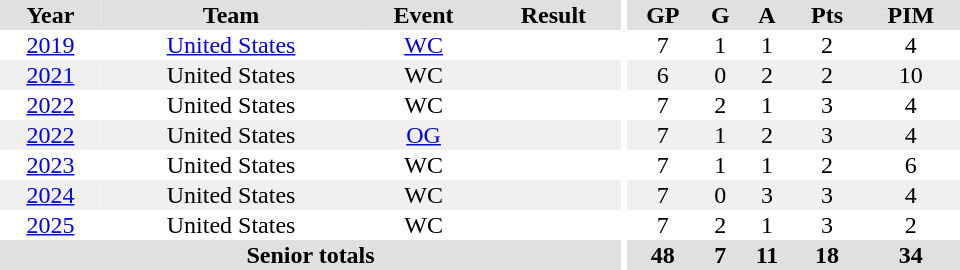<table border="0" cellpadding="1" cellspacing="0" ID="Table3" style="text-align:center; width:40em">
<tr ALIGN="center" bgcolor="#e0e0e0">
<th>Year</th>
<th>Team</th>
<th>Event</th>
<th>Result</th>
<th rowspan="99" bgcolor="#ffffff"></th>
<th>GP</th>
<th>G</th>
<th>A</th>
<th>Pts</th>
<th>PIM</th>
</tr>
<tr>
<td><a href='#'>2019</a></td>
<td><a href='#'>United States</a></td>
<td><a href='#'>WC</a></td>
<td></td>
<td>7</td>
<td>1</td>
<td>1</td>
<td>2</td>
<td>4</td>
</tr>
<tr bgcolor="#f0f0f0">
<td><a href='#'>2021</a></td>
<td>United States</td>
<td>WC</td>
<td></td>
<td>6</td>
<td>0</td>
<td>2</td>
<td>2</td>
<td>10</td>
</tr>
<tr>
<td><a href='#'>2022</a></td>
<td>United States</td>
<td>WC</td>
<td></td>
<td>7</td>
<td>2</td>
<td>1</td>
<td>3</td>
<td>4</td>
</tr>
<tr bgcolor="#f0f0f0">
<td><a href='#'>2022</a></td>
<td>United States</td>
<td><a href='#'>OG</a></td>
<td></td>
<td>7</td>
<td>1</td>
<td>2</td>
<td>3</td>
<td>4</td>
</tr>
<tr>
<td><a href='#'>2023</a></td>
<td>United States</td>
<td>WC</td>
<td></td>
<td>7</td>
<td>1</td>
<td>1</td>
<td>2</td>
<td>6</td>
</tr>
<tr bgcolor="#f0f0f0">
<td><a href='#'>2024</a></td>
<td>United States</td>
<td>WC</td>
<td></td>
<td>7</td>
<td>0</td>
<td>3</td>
<td>3</td>
<td>4</td>
</tr>
<tr>
<td><a href='#'>2025</a></td>
<td>United States</td>
<td>WC</td>
<td></td>
<td>7</td>
<td>2</td>
<td>1</td>
<td>3</td>
<td>2</td>
</tr>
<tr bgcolor="#e0e0e0">
<th colspan="4">Senior totals</th>
<th>48</th>
<th>7</th>
<th>11</th>
<th>18</th>
<th>34</th>
</tr>
</table>
